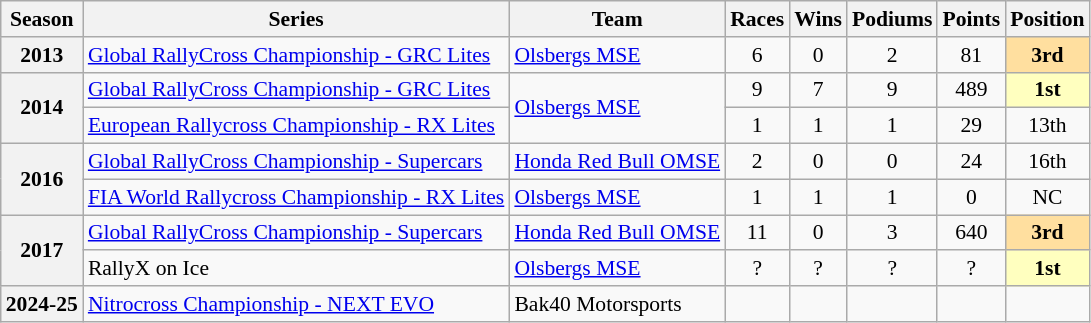<table class="wikitable" style="font-size: 90%; text-align:center">
<tr>
<th>Season</th>
<th>Series</th>
<th>Team</th>
<th>Races</th>
<th>Wins</th>
<th>Podiums</th>
<th>Points</th>
<th>Position</th>
</tr>
<tr>
<th>2013</th>
<td align=left><a href='#'>Global RallyCross Championship - GRC Lites</a></td>
<td align=left><a href='#'>Olsbergs MSE</a></td>
<td>6</td>
<td>0</td>
<td>2</td>
<td>81</td>
<td style="background:#ffdf9f;"><strong>3rd</strong></td>
</tr>
<tr>
<th rowspan="2">2014</th>
<td align=left><a href='#'>Global RallyCross Championship - GRC Lites</a></td>
<td rowspan="2" align=left><a href='#'>Olsbergs MSE</a></td>
<td>9</td>
<td>7</td>
<td>9</td>
<td>489</td>
<td style="background:#ffffbf;"><strong>1st</strong></td>
</tr>
<tr>
<td align=left><a href='#'>European Rallycross Championship - RX Lites</a></td>
<td>1</td>
<td>1</td>
<td>1</td>
<td>29</td>
<td>13th</td>
</tr>
<tr>
<th rowspan="2">2016</th>
<td align=left><a href='#'>Global RallyCross Championship - Supercars</a></td>
<td align=left><a href='#'>Honda Red Bull OMSE</a></td>
<td>2</td>
<td>0</td>
<td>0</td>
<td>24</td>
<td>16th</td>
</tr>
<tr>
<td align=left><a href='#'>FIA World Rallycross Championship - RX Lites</a></td>
<td align=left><a href='#'>Olsbergs MSE</a></td>
<td>1</td>
<td>1</td>
<td>1</td>
<td>0</td>
<td>NC</td>
</tr>
<tr>
<th rowspan="2">2017</th>
<td align=left><a href='#'>Global RallyCross Championship - Supercars</a></td>
<td align=left><a href='#'>Honda Red Bull OMSE</a></td>
<td>11</td>
<td>0</td>
<td>3</td>
<td>640</td>
<td style="background:#ffdf9f;"><strong>3rd</strong></td>
</tr>
<tr>
<td align=left>RallyX on Ice</td>
<td align=left><a href='#'>Olsbergs MSE</a></td>
<td>?</td>
<td>?</td>
<td>?</td>
<td>?</td>
<td style="background:#ffffbf;"><strong>1st</strong></td>
</tr>
<tr>
<th>2024-25</th>
<td align=left><a href='#'>Nitrocross Championship - NEXT EVO</a></td>
<td align=left>Bak40 Motorsports</td>
<td></td>
<td></td>
<td></td>
<td></td>
<td></td>
</tr>
</table>
